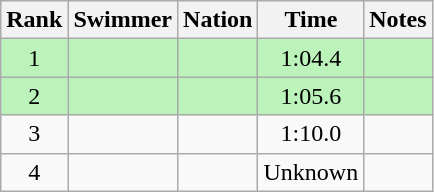<table class="wikitable sortable" style="text-align:center">
<tr>
<th>Rank</th>
<th>Swimmer</th>
<th>Nation</th>
<th>Time</th>
<th>Notes</th>
</tr>
<tr bgcolor=bbf3bb>
<td>1</td>
<td align=left></td>
<td align=left></td>
<td>1:04.4</td>
<td></td>
</tr>
<tr bgcolor=bbf3bb>
<td>2</td>
<td align=left></td>
<td align=left></td>
<td>1:05.6</td>
<td></td>
</tr>
<tr>
<td>3</td>
<td align=left></td>
<td align=left></td>
<td>1:10.0</td>
<td></td>
</tr>
<tr>
<td>4</td>
<td align=left></td>
<td align=left></td>
<td>Unknown</td>
<td></td>
</tr>
</table>
